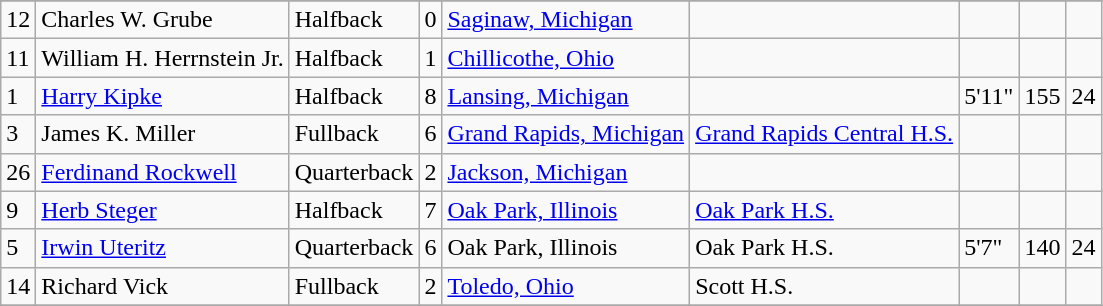<table class="wikitable">
<tr>
</tr>
<tr>
<td>12</td>
<td>Charles W. Grube</td>
<td>Halfback</td>
<td>0</td>
<td><a href='#'>Saginaw, Michigan</a></td>
<td></td>
<td></td>
<td></td>
<td></td>
</tr>
<tr>
<td>11</td>
<td>William H. Herrnstein Jr.</td>
<td>Halfback</td>
<td>1</td>
<td><a href='#'>Chillicothe, Ohio</a></td>
<td></td>
<td></td>
<td></td>
<td></td>
</tr>
<tr>
<td>1</td>
<td><a href='#'>Harry Kipke</a></td>
<td>Halfback</td>
<td>8</td>
<td><a href='#'>Lansing, Michigan</a></td>
<td></td>
<td>5'11"</td>
<td>155</td>
<td>24</td>
</tr>
<tr>
<td>3</td>
<td>James K. Miller</td>
<td>Fullback</td>
<td>6</td>
<td><a href='#'>Grand Rapids, Michigan</a></td>
<td><a href='#'>Grand Rapids Central H.S.</a></td>
<td></td>
<td></td>
<td></td>
</tr>
<tr>
<td>26</td>
<td><a href='#'>Ferdinand Rockwell</a></td>
<td>Quarterback</td>
<td>2</td>
<td><a href='#'>Jackson, Michigan</a></td>
<td></td>
<td></td>
<td></td>
<td></td>
</tr>
<tr>
<td>9</td>
<td><a href='#'>Herb Steger</a></td>
<td>Halfback</td>
<td>7</td>
<td><a href='#'>Oak Park, Illinois</a></td>
<td><a href='#'>Oak Park H.S.</a></td>
<td></td>
<td></td>
<td></td>
</tr>
<tr>
<td>5</td>
<td><a href='#'>Irwin Uteritz</a></td>
<td>Quarterback</td>
<td>6</td>
<td>Oak Park, Illinois</td>
<td>Oak Park H.S.</td>
<td>5'7"</td>
<td>140</td>
<td>24</td>
</tr>
<tr>
<td>14</td>
<td>Richard Vick</td>
<td>Fullback</td>
<td>2</td>
<td><a href='#'>Toledo, Ohio</a></td>
<td>Scott H.S.</td>
<td></td>
<td></td>
<td></td>
</tr>
<tr>
</tr>
</table>
